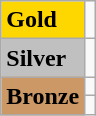<table class="wikitable">
<tr>
<td bgcolor="gold"><strong>Gold</strong></td>
<td></td>
</tr>
<tr>
<td bgcolor="silver"><strong>Silver</strong></td>
<td></td>
</tr>
<tr>
<td rowspan="2" bgcolor="#cc9966"><strong>Bronze</strong></td>
<td></td>
</tr>
<tr>
<td></td>
</tr>
</table>
